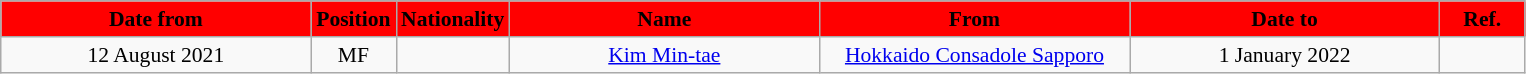<table class="wikitable" style="text-align:center; font-size:90%; ">
<tr>
<th style="background:#FF0000; color:#000000; width:200px;">Date from</th>
<th style="background:#FF0000; color:#000000; width:50px;">Position</th>
<th style="background:#FF0000; color:#000000; width:50px;">Nationality</th>
<th style="background:#FF0000; color:#000000; width:200px;">Name</th>
<th style="background:#FF0000; color:#000000; width:200px;">From</th>
<th style="background:#FF0000; color:#000000; width:200px;">Date to</th>
<th style="background:#FF0000; color:#000000; width:50px;">Ref.</th>
</tr>
<tr>
<td>12 August 2021</td>
<td>MF</td>
<td></td>
<td><a href='#'>Kim Min-tae</a></td>
<td><a href='#'>Hokkaido Consadole Sapporo</a></td>
<td>1 January 2022</td>
<td></td>
</tr>
</table>
